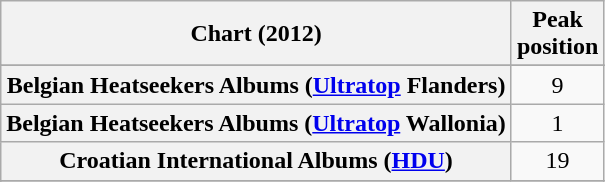<table class="wikitable sortable plainrowheaders" style="text-align:center">
<tr>
<th scope="col">Chart (2012)</th>
<th scope="col">Peak<br>position</th>
</tr>
<tr>
</tr>
<tr>
<th scope="row">Belgian Heatseekers Albums (<a href='#'>Ultratop</a> Flanders)</th>
<td>9</td>
</tr>
<tr>
<th scope="row">Belgian Heatseekers Albums (<a href='#'>Ultratop</a> Wallonia)</th>
<td>1</td>
</tr>
<tr>
<th scope="row">Croatian International Albums (<a href='#'>HDU</a>)</th>
<td>19</td>
</tr>
<tr>
</tr>
<tr>
</tr>
<tr>
</tr>
<tr>
</tr>
<tr>
</tr>
<tr>
</tr>
<tr>
</tr>
<tr>
</tr>
<tr>
</tr>
<tr>
</tr>
</table>
